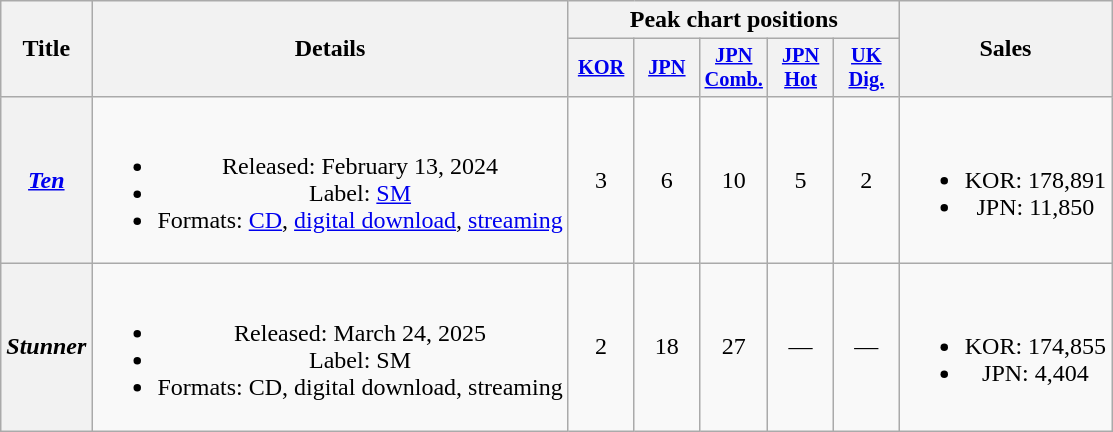<table class="wikitable plainrowheaders" style="text-align:center">
<tr>
<th scope="col" rowspan="2">Title</th>
<th scope="col" rowspan="2">Details</th>
<th scope="col" colspan="5">Peak chart positions</th>
<th scope="col" rowspan="2">Sales</th>
</tr>
<tr>
<th scope="col" style="width:2.75em;font-size:85%"><a href='#'>KOR</a><br></th>
<th scope="col" style="width:2.75em;font-size:85%"><a href='#'>JPN</a><br></th>
<th scope="col" style="width:2.75em;font-size:85%"><a href='#'>JPN<br>Comb.</a><br></th>
<th scope="col" style="width:2.75em;font-size:85%"><a href='#'>JPN<br>Hot</a><br></th>
<th scope="col" style="width:2.75em;font-size:85%"><a href='#'>UK<br>Dig.</a><br></th>
</tr>
<tr>
<th scope="row"><em><a href='#'>Ten</a></em></th>
<td><br><ul><li>Released: February 13, 2024</li><li>Label: <a href='#'>SM</a></li><li>Formats: <a href='#'>CD</a>, <a href='#'>digital download</a>, <a href='#'>streaming</a></li></ul></td>
<td>3</td>
<td>6</td>
<td>10</td>
<td>5</td>
<td>2</td>
<td><br><ul><li>KOR: 178,891</li><li>JPN: 11,850</li></ul></td>
</tr>
<tr>
<th scope="row"><em>Stunner</em></th>
<td><br><ul><li>Released: March 24, 2025</li><li>Label: SM</li><li>Formats: CD, digital download, streaming</li></ul></td>
<td>2</td>
<td>18</td>
<td>27</td>
<td>—</td>
<td>—</td>
<td><br><ul><li>KOR: 174,855</li><li>JPN: 4,404</li></ul></td>
</tr>
</table>
